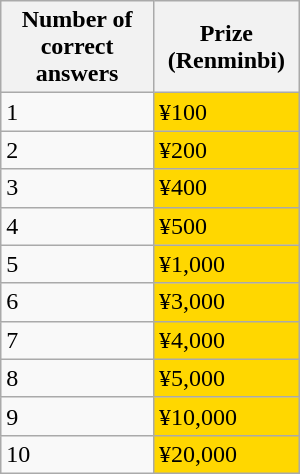<table class="wikitable" width="200px">
<tr>
<th>Number of correct answers</th>
<th>Prize (Renminbi)</th>
</tr>
<tr>
<td>1</td>
<td bgcolor="gold">¥100</td>
</tr>
<tr>
<td>2</td>
<td bgcolor="gold">¥200</td>
</tr>
<tr>
<td>3</td>
<td bgcolor="gold">¥400</td>
</tr>
<tr>
<td>4</td>
<td bgcolor="gold">¥500</td>
</tr>
<tr>
<td>5</td>
<td bgcolor="gold">¥1,000</td>
</tr>
<tr>
<td>6</td>
<td bgcolor="gold">¥3,000</td>
</tr>
<tr>
<td>7</td>
<td bgcolor="gold">¥4,000</td>
</tr>
<tr>
<td>8</td>
<td bgcolor="gold">¥5,000</td>
</tr>
<tr>
<td>9</td>
<td bgcolor="gold">¥10,000</td>
</tr>
<tr>
<td>10</td>
<td bgcolor="gold">¥20,000</td>
</tr>
</table>
